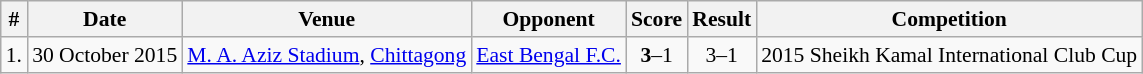<table class="wikitable" style="font-size:90%">
<tr>
<th>#</th>
<th>Date</th>
<th>Venue</th>
<th>Opponent</th>
<th>Score</th>
<th>Result</th>
<th>Competition</th>
</tr>
<tr>
<td>1.</td>
<td>30 October 2015</td>
<td><a href='#'>M. A. Aziz Stadium</a>, <a href='#'>Chittagong</a></td>
<td> <a href='#'>East Bengal F.C.</a></td>
<td style="text-align:center;"><strong>3</strong>–1</td>
<td style="text-align:center;">3–1</td>
<td>2015 Sheikh Kamal International Club Cup</td>
</tr>
</table>
